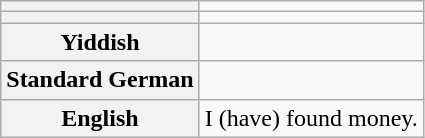<table class="wikitable">
<tr>
<th></th>
<td></td>
</tr>
<tr>
<th></th>
<td></td>
</tr>
<tr>
<th>Yiddish</th>
<td><br></td>
</tr>
<tr>
<th>Standard German</th>
<td></td>
</tr>
<tr>
<th>English</th>
<td>I (have) found money.</td>
</tr>
</table>
